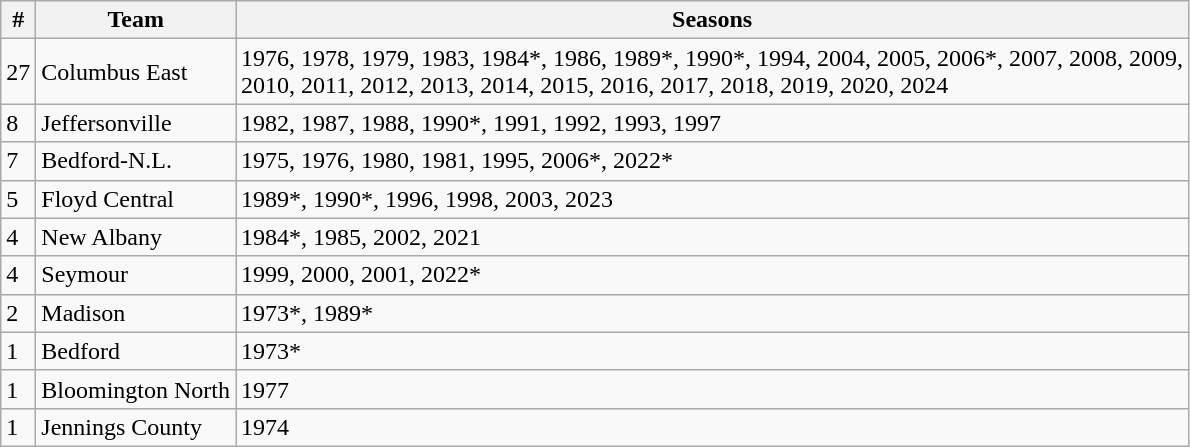<table class="wikitable" style=>
<tr>
<th>#</th>
<th>Team</th>
<th>Seasons</th>
</tr>
<tr>
<td>27</td>
<td>Columbus East</td>
<td>1976, 1978, 1979, 1983, 1984*, 1986, 1989*, 1990*, 1994, 2004, 2005, 2006*, 2007, 2008, 2009,<br>2010, 2011, 2012, 2013, 2014, 2015, 2016, 2017, 2018, 2019, 2020, 2024</td>
</tr>
<tr>
<td>8</td>
<td>Jeffersonville</td>
<td>1982, 1987, 1988, 1990*, 1991, 1992, 1993, 1997</td>
</tr>
<tr>
<td>7</td>
<td>Bedford-N.L.</td>
<td>1975, 1976, 1980, 1981, 1995, 2006*, 2022*</td>
</tr>
<tr>
<td>5</td>
<td>Floyd Central</td>
<td>1989*, 1990*, 1996, 1998, 2003, 2023</td>
</tr>
<tr>
<td>4</td>
<td>New Albany</td>
<td>1984*, 1985, 2002, 2021</td>
</tr>
<tr>
<td>4</td>
<td>Seymour</td>
<td>1999, 2000, 2001, 2022*</td>
</tr>
<tr>
<td>2</td>
<td>Madison</td>
<td>1973*, 1989*</td>
</tr>
<tr>
<td>1</td>
<td>Bedford</td>
<td>1973*</td>
</tr>
<tr>
<td>1</td>
<td>Bloomington North</td>
<td>1977</td>
</tr>
<tr>
<td>1</td>
<td>Jennings County</td>
<td>1974</td>
</tr>
</table>
